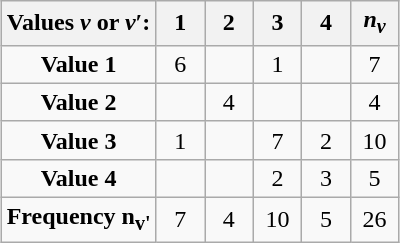<table class="wikitable" style="text-align:center; margin:1em auto 1em auto; ">
<tr align=center>
<th><strong>Values <em>v</em> or <em>v</em>′:</strong></th>
<th width="25">1</th>
<th width="25">2</th>
<th width="25">3</th>
<th width="25">4</th>
<th width="25"><em>n</em><sub><em>v</em></sub></th>
</tr>
<tr>
<td><strong>Value 1</strong></td>
<td>6</td>
<td></td>
<td>1</td>
<td></td>
<td>7</td>
</tr>
<tr>
<td><strong>Value 2</strong></td>
<td></td>
<td>4</td>
<td></td>
<td></td>
<td>4</td>
</tr>
<tr>
<td><strong>Value 3</strong></td>
<td>1</td>
<td></td>
<td>7</td>
<td>2</td>
<td>10</td>
</tr>
<tr>
<td><strong>Value 4</strong></td>
<td></td>
<td></td>
<td>2</td>
<td>3</td>
<td>5</td>
</tr>
<tr>
<td><strong>Frequency n<sub>v'</sub></strong></td>
<td>7</td>
<td>4</td>
<td>10</td>
<td>5</td>
<td>26</td>
</tr>
</table>
